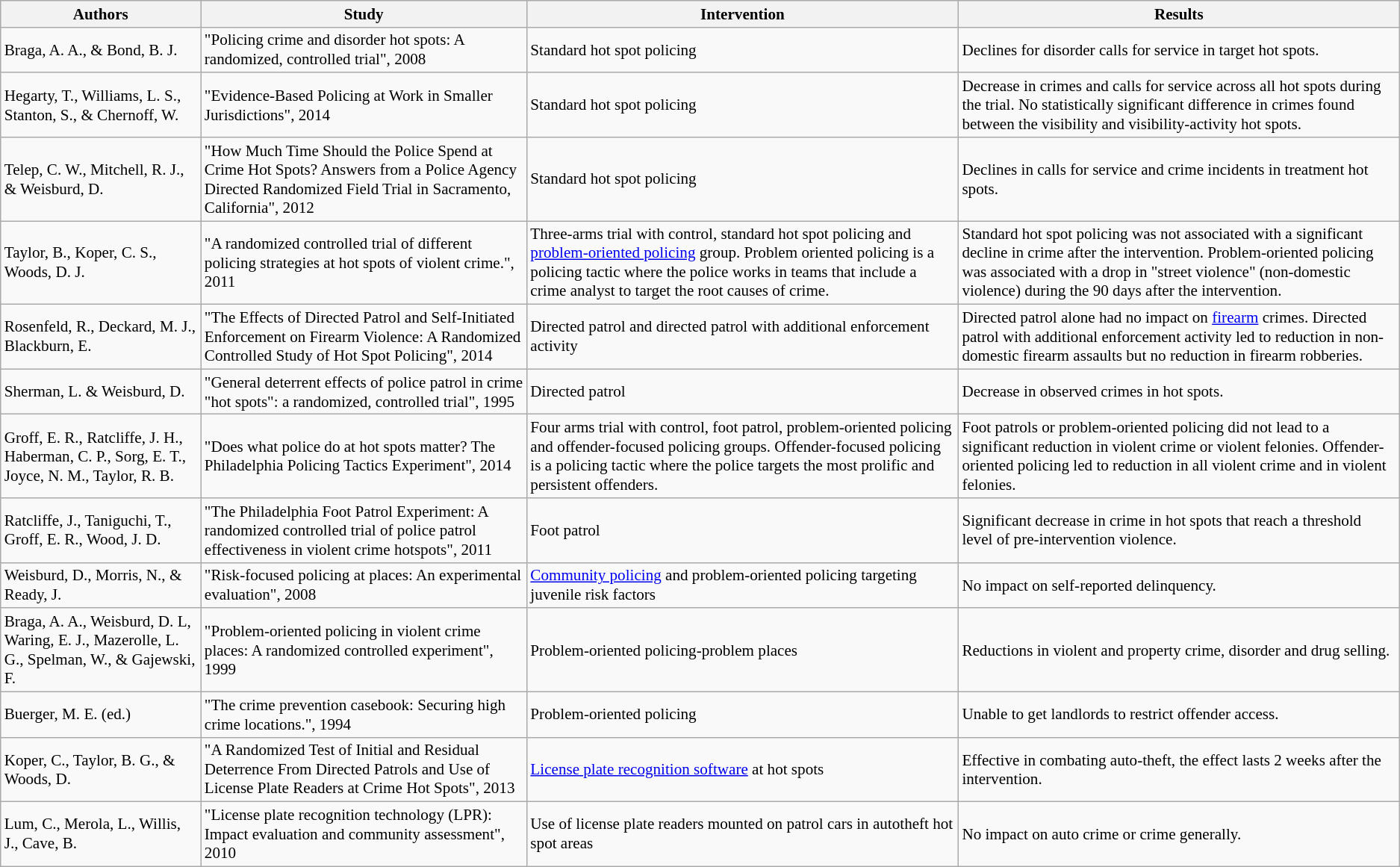<table class="wikitable" style="font-size:88%">
<tr>
<th>Authors</th>
<th>Study</th>
<th>Intervention</th>
<th>Results</th>
</tr>
<tr>
<td>Braga, A. A., & Bond, B. J.</td>
<td>"Policing crime and disorder hot spots: A randomized, controlled trial", 2008</td>
<td>Standard hot spot policing</td>
<td>Declines for disorder calls for service in target hot spots.</td>
</tr>
<tr>
<td>Hegarty, T., Williams, L. S., Stanton, S., & Chernoff, W.</td>
<td>"Evidence-Based Policing at Work in Smaller Jurisdictions", 2014</td>
<td>Standard hot spot policing</td>
<td>Decrease in crimes and calls for service across all hot spots during the trial. No statistically significant difference in crimes found between the visibility and visibility-activity hot spots.</td>
</tr>
<tr>
<td>Telep, C. W., Mitchell, R. J., & Weisburd, D.</td>
<td>"How Much Time Should the Police Spend at Crime Hot Spots? Answers from a Police Agency Directed Randomized Field Trial in Sacramento, California", 2012</td>
<td>Standard hot spot policing</td>
<td>Declines in calls for service and crime incidents in treatment hot spots.</td>
</tr>
<tr>
<td>Taylor, B., Koper, C. S., Woods, D. J.</td>
<td>"A randomized controlled trial of different policing strategies at hot spots of violent crime.", 2011</td>
<td>Three-arms trial with control, standard hot spot policing and <a href='#'>problem-oriented policing</a> group. Problem oriented policing is a policing tactic where the police works in teams that include a crime analyst to target the root causes of crime.</td>
<td>Standard hot spot policing was not associated with a significant decline in crime after the intervention. Problem-oriented policing was associated with a drop in "street violence" (non-domestic violence) during the 90 days after the intervention.</td>
</tr>
<tr>
<td>Rosenfeld, R., Deckard, M. J., Blackburn, E.</td>
<td>"The Effects of Directed Patrol and Self-Initiated Enforcement on Firearm Violence: A Randomized Controlled Study of Hot Spot Policing", 2014</td>
<td>Directed patrol and directed patrol with additional enforcement activity</td>
<td>Directed patrol alone had no impact on <a href='#'>firearm</a> crimes. Directed patrol with additional enforcement activity led to reduction in non-domestic firearm assaults but no reduction in firearm robberies.</td>
</tr>
<tr>
<td>Sherman, L. & Weisburd, D.</td>
<td>"General deterrent effects of police patrol in crime "hot spots": a randomized, controlled trial", 1995</td>
<td>Directed patrol</td>
<td>Decrease in observed crimes in hot spots.</td>
</tr>
<tr>
<td>Groff, E. R., Ratcliffe, J. H., Haberman, C. P., Sorg, E. T., Joyce, N. M., Taylor, R. B.</td>
<td>"Does what police do at hot spots matter? The Philadelphia Policing Tactics Experiment", 2014</td>
<td>Four arms trial with control, foot patrol, problem-oriented policing and offender-focused policing groups. Offender-focused policing is a policing tactic where the police targets the most prolific and persistent offenders.</td>
<td>Foot patrols or problem-oriented policing did not lead to a significant reduction in violent crime or violent felonies. Offender-oriented policing led to reduction in all violent crime and in violent felonies.</td>
</tr>
<tr>
<td>Ratcliffe, J., Taniguchi, T., Groff, E. R., Wood, J. D.</td>
<td>"The Philadelphia Foot Patrol Experiment: A randomized controlled trial of police patrol effectiveness in violent crime hotspots", 2011</td>
<td>Foot patrol</td>
<td>Significant decrease in crime in hot spots that reach a threshold level of pre-intervention violence.</td>
</tr>
<tr>
<td>Weisburd, D., Morris, N., & Ready, J.</td>
<td>"Risk-focused policing at places: An experimental evaluation", 2008</td>
<td><a href='#'>Community policing</a> and problem-oriented policing targeting juvenile risk factors</td>
<td>No impact on self-reported delinquency.</td>
</tr>
<tr>
<td>Braga, A. A., Weisburd, D. L, Waring, E. J., Mazerolle, L. G., Spelman, W., & Gajewski, F.</td>
<td>"Problem-oriented policing in violent crime places: A randomized controlled experiment", 1999</td>
<td>Problem-oriented policing-problem places</td>
<td>Reductions in violent and property crime, disorder and drug selling.</td>
</tr>
<tr>
<td>Buerger, M. E. (ed.)</td>
<td>"The crime prevention casebook: Securing high crime locations.", 1994</td>
<td>Problem-oriented policing</td>
<td>Unable to get landlords to restrict offender access.</td>
</tr>
<tr>
<td>Koper, C., Taylor, B. G., & Woods, D.</td>
<td>"A Randomized Test of Initial and Residual Deterrence From Directed Patrols and Use of License Plate Readers at Crime Hot Spots", 2013</td>
<td><a href='#'>License plate recognition software</a> at hot spots</td>
<td>Effective in combating auto-theft, the effect lasts 2 weeks after the intervention.</td>
</tr>
<tr>
<td>Lum, C., Merola, L., Willis, J., Cave, B.</td>
<td>"License plate recognition technology (LPR): Impact evaluation and community assessment", 2010</td>
<td>Use of license plate readers mounted on patrol cars in autotheft hot spot areas</td>
<td>No impact on auto crime or crime generally.</td>
</tr>
</table>
